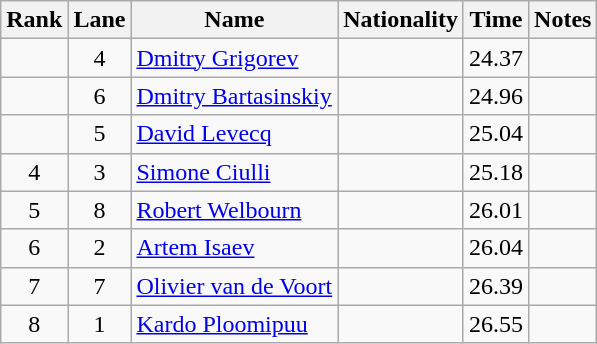<table class="wikitable sortable" style="text-align:center">
<tr>
<th>Rank</th>
<th>Lane</th>
<th>Name</th>
<th>Nationality</th>
<th>Time</th>
<th>Notes</th>
</tr>
<tr>
<td></td>
<td>4</td>
<td align=left><a href='#'>Dmitry Grigorev</a></td>
<td align=left></td>
<td>24.37</td>
<td></td>
</tr>
<tr>
<td></td>
<td>6</td>
<td align=left><a href='#'>Dmitry Bartasinskiy</a></td>
<td align=left></td>
<td>24.96</td>
<td></td>
</tr>
<tr>
<td></td>
<td>5</td>
<td align=left><a href='#'>David Levecq</a></td>
<td align=left></td>
<td>25.04</td>
<td></td>
</tr>
<tr>
<td>4</td>
<td>3</td>
<td align=left><a href='#'>Simone Ciulli</a></td>
<td align=left></td>
<td>25.18</td>
<td></td>
</tr>
<tr>
<td>5</td>
<td>8</td>
<td align=left><a href='#'>Robert Welbourn</a></td>
<td align=left></td>
<td>26.01</td>
<td></td>
</tr>
<tr>
<td>6</td>
<td>2</td>
<td align=left><a href='#'>Artem Isaev</a></td>
<td align=left></td>
<td>26.04</td>
<td></td>
</tr>
<tr>
<td>7</td>
<td>7</td>
<td align=left><a href='#'>Olivier van de Voort</a></td>
<td align=left></td>
<td>26.39</td>
<td></td>
</tr>
<tr>
<td>8</td>
<td>1</td>
<td align=left><a href='#'>Kardo Ploomipuu</a></td>
<td align=left></td>
<td>26.55</td>
<td></td>
</tr>
</table>
